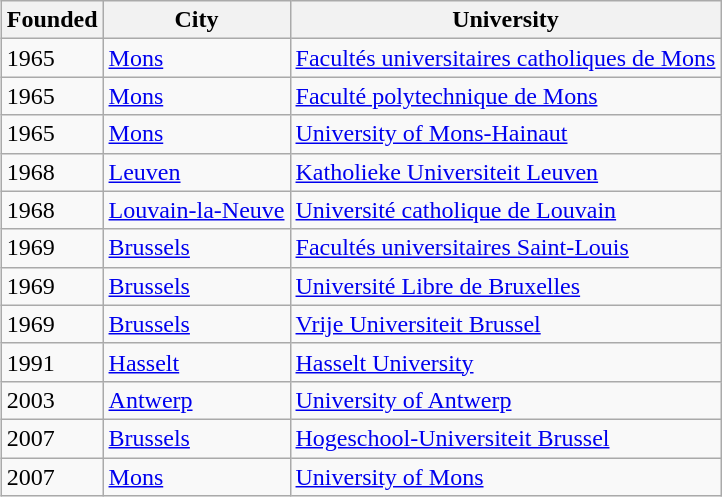<table class="wikitable sortable" style="margin:1px; border:1px solid #ccc;">
<tr style="text-align:left; vertical-align:top;" ">
<th>Founded</th>
<th>City</th>
<th>University</th>
</tr>
<tr>
<td>1965</td>
<td><a href='#'>Mons</a></td>
<td><a href='#'>Facultés universitaires catholiques de Mons</a></td>
</tr>
<tr>
<td>1965</td>
<td><a href='#'>Mons</a></td>
<td><a href='#'>Faculté polytechnique de Mons</a></td>
</tr>
<tr>
<td>1965</td>
<td><a href='#'>Mons</a></td>
<td><a href='#'>University of Mons-Hainaut</a></td>
</tr>
<tr>
<td>1968</td>
<td><a href='#'>Leuven</a></td>
<td><a href='#'>Katholieke Universiteit Leuven</a></td>
</tr>
<tr>
<td>1968</td>
<td><a href='#'>Louvain-la-Neuve</a></td>
<td><a href='#'>Université catholique de Louvain</a></td>
</tr>
<tr>
<td>1969</td>
<td><a href='#'>Brussels</a></td>
<td><a href='#'>Facultés universitaires Saint-Louis</a></td>
</tr>
<tr>
<td>1969</td>
<td><a href='#'>Brussels</a></td>
<td><a href='#'>Université Libre de Bruxelles</a></td>
</tr>
<tr>
<td>1969</td>
<td><a href='#'>Brussels</a></td>
<td><a href='#'>Vrije Universiteit Brussel</a></td>
</tr>
<tr>
<td>1991</td>
<td><a href='#'>Hasselt</a></td>
<td><a href='#'>Hasselt University</a></td>
</tr>
<tr>
<td>2003</td>
<td><a href='#'>Antwerp</a></td>
<td><a href='#'>University of Antwerp</a></td>
</tr>
<tr>
<td>2007</td>
<td><a href='#'>Brussels</a></td>
<td><a href='#'>Hogeschool-Universiteit Brussel</a></td>
</tr>
<tr>
<td>2007</td>
<td><a href='#'>Mons</a></td>
<td><a href='#'>University of Mons</a></td>
</tr>
</table>
